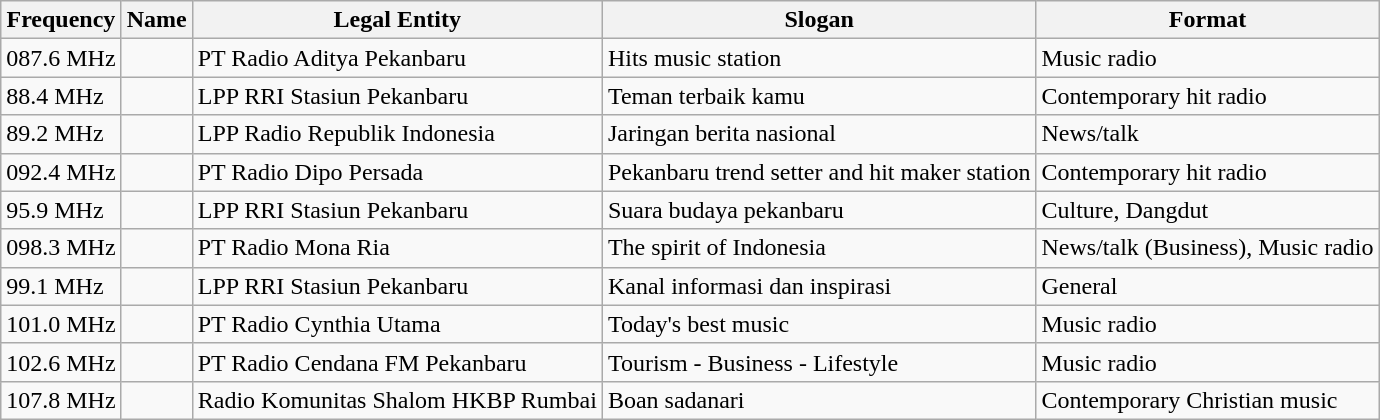<table class="wikitable sortable">
<tr>
<th>Frequency</th>
<th>Name</th>
<th>Legal Entity</th>
<th>Slogan</th>
<th>Format</th>
</tr>
<tr>
<td><span>0</span>87.6 MHz</td>
<td></td>
<td>PT Radio Aditya Pekanbaru</td>
<td>Hits music station</td>
<td>Music radio</td>
</tr>
<tr>
<td>88.4 MHz</td>
<td></td>
<td>LPP RRI Stasiun Pekanbaru</td>
<td>Teman terbaik kamu</td>
<td>Contemporary hit radio</td>
</tr>
<tr>
<td>89.2 MHz</td>
<td></td>
<td>LPP Radio Republik Indonesia</td>
<td>Jaringan berita nasional</td>
<td>News/talk</td>
</tr>
<tr>
<td><span>0</span>92.4 MHz</td>
<td></td>
<td>PT Radio Dipo Persada</td>
<td>Pekanbaru trend setter and hit maker station</td>
<td>Contemporary hit radio</td>
</tr>
<tr>
<td>95.9 MHz</td>
<td></td>
<td>LPP RRI Stasiun Pekanbaru</td>
<td>Suara budaya pekanbaru</td>
<td>Culture, Dangdut</td>
</tr>
<tr>
<td><span>0</span>98.3 MHz</td>
<td></td>
<td>PT Radio Mona Ria</td>
<td>The spirit of Indonesia</td>
<td>News/talk (Business), Music radio</td>
</tr>
<tr>
<td>99.1 MHz</td>
<td></td>
<td>LPP RRI Stasiun Pekanbaru</td>
<td>Kanal informasi dan inspirasi</td>
<td>General</td>
</tr>
<tr>
<td>101.0 MHz</td>
<td></td>
<td>PT Radio Cynthia Utama</td>
<td>Today's best music</td>
<td>Music radio</td>
</tr>
<tr>
<td>102.6 MHz</td>
<td></td>
<td>PT Radio Cendana FM Pekanbaru</td>
<td>Tourism - Business - Lifestyle</td>
<td>Music radio</td>
</tr>
<tr>
<td>107.8 MHz</td>
<td></td>
<td>Radio Komunitas Shalom HKBP Rumbai</td>
<td>Boan sadanari</td>
<td>Contemporary Christian music</td>
</tr>
</table>
